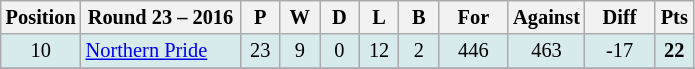<table class="wikitable" style="text-align:center; font-size:85%;">
<tr>
<th width=40 abbr="Position">Position</th>
<th width=100>Round 23 – 2016</th>
<th width=20 abbr="Played">P</th>
<th width=20 abbr="Won">W</th>
<th width=20 abbr="Drawn">D</th>
<th width=20 abbr="Lost">L</th>
<th width=20 abbr="Bye">B</th>
<th width=40 abbr="Points for">For</th>
<th width=40 abbr="Points against">Against</th>
<th width=40 abbr="Points difference">Diff</th>
<th width=20 abbr="Points">Pts</th>
</tr>
<tr style="background: #d7ebed;">
<td>10</td>
<td style="text-align:left;"> <a href='#'>Northern Pride</a></td>
<td>23</td>
<td>9</td>
<td>0</td>
<td>12</td>
<td>2</td>
<td>446</td>
<td>463</td>
<td>-17</td>
<td><strong>22</strong></td>
</tr>
<tr>
</tr>
</table>
